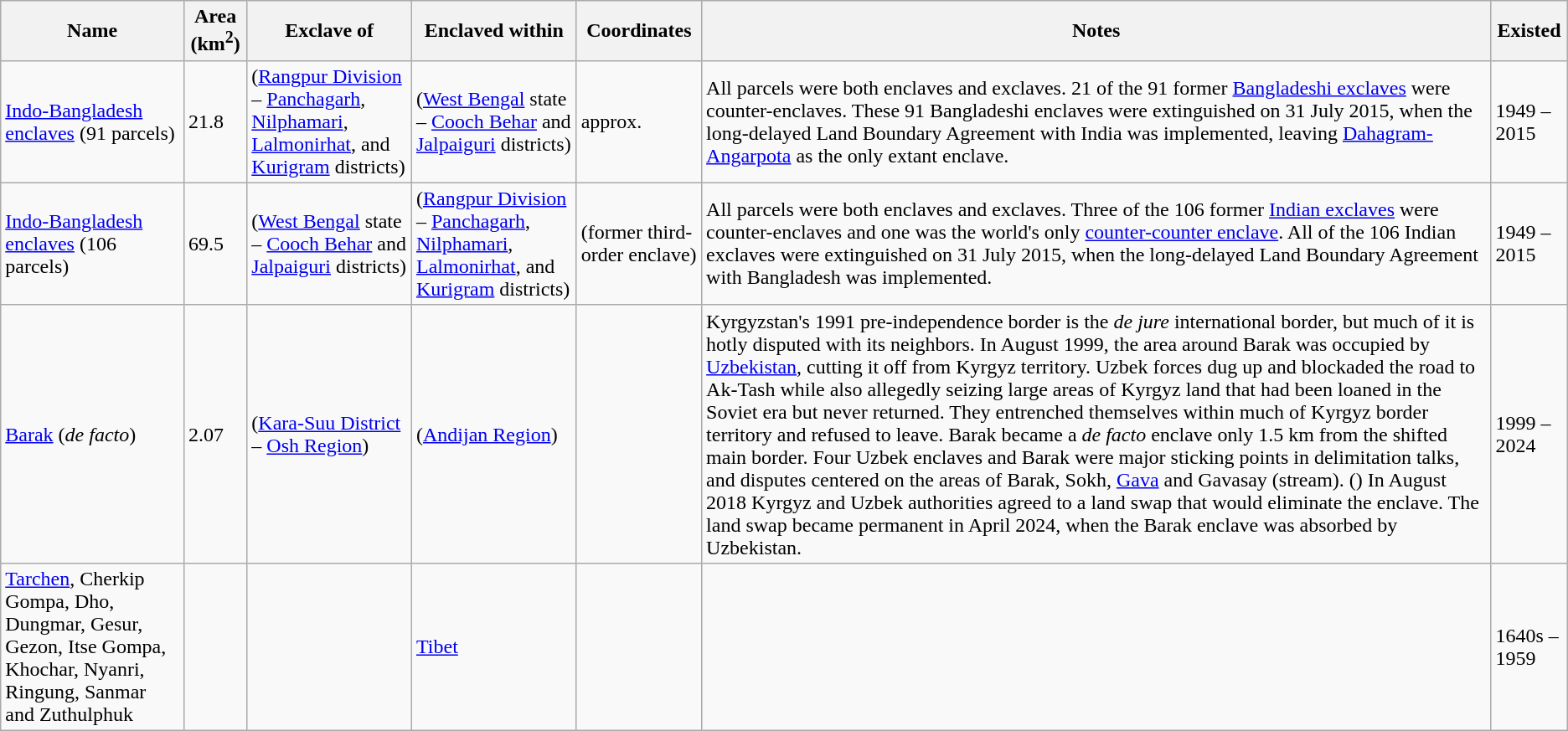<table class="wikitable sortable" style="text-align:left; border:1px;; cellpadding:5; cellspacing:0;">
<tr>
<th>Name</th>
<th data-sort-type="number">Area (km<sup>2</sup>)</th>
<th>Exclave of</th>
<th>Enclaved within</th>
<th>Coordinates</th>
<th>Notes</th>
<th>Existed</th>
</tr>
<tr>
<td><a href='#'>Indo-Bangladesh enclaves</a> (91 parcels)</td>
<td>21.8</td>
<td> (<a href='#'>Rangpur Division</a> – <a href='#'>Panchagarh</a>, <a href='#'>Nilphamari</a>, <a href='#'>Lalmonirhat</a>, and <a href='#'>Kurigram</a> districts)</td>
<td> (<a href='#'>West Bengal</a> state – <a href='#'>Cooch Behar</a> and <a href='#'>Jalpaiguri</a> districts)</td>
<td>approx. </td>
<td>All parcels were both enclaves and exclaves. 21 of the 91 former <a href='#'>Bangladeshi exclaves</a> were counter-enclaves. These 91 Bangladeshi enclaves were extinguished on 31 July 2015, when the long-delayed Land Boundary Agreement with India was implemented, leaving <a href='#'>Dahagram-Angarpota</a> as the only extant enclave.</td>
<td>1949 – 2015</td>
</tr>
<tr>
<td><a href='#'>Indo-Bangladesh enclaves</a> (106 parcels)</td>
<td>69.5</td>
<td> (<a href='#'>West Bengal</a> state – <a href='#'>Cooch Behar</a> and <a href='#'>Jalpaiguri</a> districts)</td>
<td> (<a href='#'>Rangpur Division</a> – <a href='#'>Panchagarh</a>, <a href='#'>Nilphamari</a>, <a href='#'>Lalmonirhat</a>, and <a href='#'>Kurigram</a> districts)</td>
<td> (former third-order enclave)</td>
<td>All parcels were both enclaves and exclaves. Three of the 106 former <a href='#'>Indian exclaves</a> were counter-enclaves and one was the world's only <a href='#'>counter-counter enclave</a>. All of the 106 Indian exclaves were extinguished on 31 July 2015, when the long-delayed Land Boundary Agreement with Bangladesh was implemented.</td>
<td>1949 – 2015</td>
</tr>
<tr>
<td><a href='#'>Barak</a> (<em>de facto</em>)</td>
<td>2.07</td>
<td> (<a href='#'>Kara-Suu District</a> – <a href='#'>Osh Region</a>)</td>
<td> (<a href='#'>Andijan Region</a>)</td>
<td></td>
<td>Kyrgyzstan's 1991 pre-independence border is the <em>de jure</em> international border, but much of it is hotly disputed with its neighbors. In August 1999, the area around Barak was occupied by <a href='#'>Uzbekistan</a>, cutting it off from Kyrgyz territory. Uzbek forces dug up and blockaded the road to Ak-Tash while also allegedly seizing large areas of Kyrgyz land that had been loaned in the Soviet era but never returned. They entrenched themselves within much of Kyrgyz border territory and refused to leave. Barak became a <em>de facto</em> enclave only 1.5 km from the shifted main border. Four Uzbek enclaves and Barak were major sticking points in delimitation talks, and disputes centered on the areas of Barak, Sokh, <a href='#'>Gava</a> and Gavasay (stream). () In August 2018 Kyrgyz and Uzbek authorities agreed to a land swap that would eliminate the enclave. The land swap became permanent in April 2024, when the Barak enclave was absorbed by Uzbekistan.</td>
<td>1999 – 2024</td>
</tr>
<tr>
<td><a href='#'>Tarchen</a>, Cherkip Gompa, Dho, Dungmar, Gesur, Gezon, Itse Gompa, Khochar, Nyanri, Ringung, Sanmar and Zuthulphuk</td>
<td></td>
<td></td>
<td><a href='#'>Tibet</a></td>
<td></td>
<td></td>
<td>1640s –1959</td>
</tr>
<tr>
</tr>
</table>
